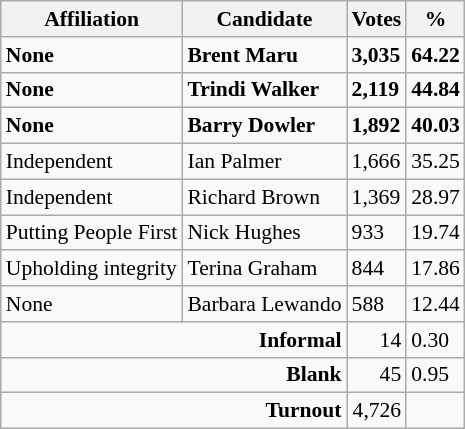<table class="wikitable col3right col4right" style="font-size:90%">
<tr>
<th>Affiliation</th>
<th>Candidate</th>
<th>Votes</th>
<th>%</th>
</tr>
<tr>
<td><strong>None</strong></td>
<td><strong>Brent Maru</strong></td>
<td><strong>3,035</strong></td>
<td><strong>64.22</strong></td>
</tr>
<tr>
<td><strong>None</strong></td>
<td><strong>Trindi Walker</strong></td>
<td><strong>2,119</strong></td>
<td><strong>44.84</strong></td>
</tr>
<tr>
<td><strong>None</strong></td>
<td><strong>Barry Dowler</strong></td>
<td><strong>1,892</strong></td>
<td><strong>40.03</strong></td>
</tr>
<tr>
<td>Independent</td>
<td>Ian Palmer</td>
<td>1,666</td>
<td>35.25</td>
</tr>
<tr>
<td>Independent</td>
<td>Richard Brown</td>
<td>1,369</td>
<td>28.97</td>
</tr>
<tr>
<td>Putting People First</td>
<td>Nick Hughes</td>
<td>933</td>
<td>19.74</td>
</tr>
<tr>
<td>Upholding integrity</td>
<td>Terina Graham</td>
<td>844</td>
<td>17.86</td>
</tr>
<tr>
<td>None</td>
<td>Barbara Lewando</td>
<td>588</td>
<td>12.44</td>
</tr>
<tr>
<td colspan="2" style="text-align:right"><strong>Informal</strong></td>
<td style="text-align:right">14</td>
<td>0.30</td>
</tr>
<tr>
<td colspan="2" style="text-align:right"><strong>Blank</strong></td>
<td style="text-align:right">45</td>
<td>0.95</td>
</tr>
<tr>
<td colspan="2" style="text-align:right"><strong>Turnout</strong></td>
<td style="text-align:right">4,726</td>
<td></td>
</tr>
</table>
